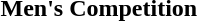<table>
<tr>
<td><strong>Men's Competition</strong></td>
<td></td>
<td></td>
<td></td>
</tr>
<tr>
</tr>
</table>
